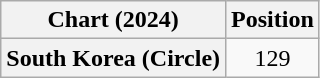<table class="wikitable plainrowheaders" style="text-align:center">
<tr>
<th scope="col">Chart (2024)</th>
<th scope="col">Position</th>
</tr>
<tr>
<th scope="row">South Korea (Circle)</th>
<td>129</td>
</tr>
</table>
